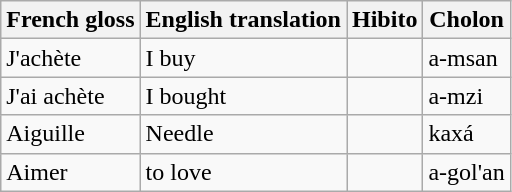<table class="wikitable">
<tr>
<th>French gloss</th>
<th>English translation</th>
<th>Hibito</th>
<th>Cholon</th>
</tr>
<tr>
<td>J'achète</td>
<td>I buy</td>
<td></td>
<td>a-msan</td>
</tr>
<tr>
<td>J'ai achète</td>
<td>I bought</td>
<td></td>
<td>a-mzi</td>
</tr>
<tr>
<td>Aiguille</td>
<td>Needle</td>
<td></td>
<td>kaxá</td>
</tr>
<tr>
<td>Aimer</td>
<td>to love</td>
<td></td>
<td>a-gol'an</td>
</tr>
</table>
